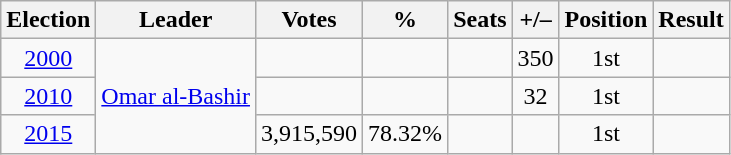<table class="wikitable" style="text-align: center;">
<tr>
<th>Election</th>
<th>Leader</th>
<th>Votes</th>
<th>%</th>
<th>Seats</th>
<th>+/–</th>
<th>Position</th>
<th><strong>Result</strong></th>
</tr>
<tr>
<td><a href='#'>2000</a></td>
<td rowspan="3"><a href='#'>Omar al-Bashir</a></td>
<td></td>
<td></td>
<td></td>
<td> 350</td>
<td> 1st</td>
<td></td>
</tr>
<tr>
<td><a href='#'>2010</a></td>
<td></td>
<td></td>
<td></td>
<td> 32</td>
<td> 1st</td>
<td></td>
</tr>
<tr>
<td><a href='#'>2015</a></td>
<td>3,915,590</td>
<td>78.32%</td>
<td></td>
<td></td>
<td> 1st</td>
<td></td>
</tr>
</table>
